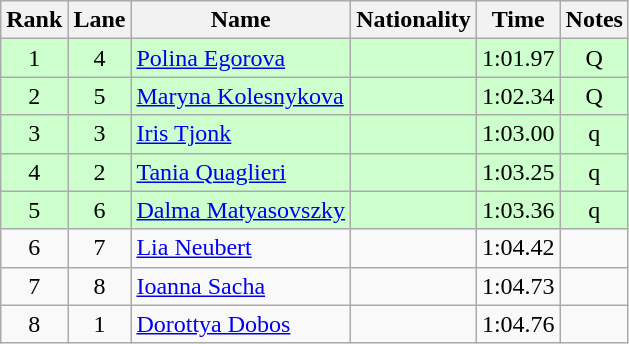<table class="wikitable sortable" style="text-align:center">
<tr>
<th>Rank</th>
<th>Lane</th>
<th>Name</th>
<th>Nationality</th>
<th>Time</th>
<th>Notes</th>
</tr>
<tr bgcolor=ccffcc>
<td>1</td>
<td>4</td>
<td align=left><a href='#'>Polina Egorova</a></td>
<td align=left></td>
<td>1:01.97</td>
<td>Q</td>
</tr>
<tr bgcolor=ccffcc>
<td>2</td>
<td>5</td>
<td align=left><a href='#'>Maryna Kolesnykova</a></td>
<td align=left></td>
<td>1:02.34</td>
<td>Q</td>
</tr>
<tr bgcolor=ccffcc>
<td>3</td>
<td>3</td>
<td align=left><a href='#'>Iris Tjonk</a></td>
<td align=left></td>
<td>1:03.00</td>
<td>q</td>
</tr>
<tr bgcolor=ccffcc>
<td>4</td>
<td>2</td>
<td align=left><a href='#'>Tania Quaglieri</a></td>
<td align=left></td>
<td>1:03.25</td>
<td>q</td>
</tr>
<tr bgcolor=ccffcc>
<td>5</td>
<td>6</td>
<td align=left><a href='#'>Dalma Matyasovszky</a></td>
<td align=left></td>
<td>1:03.36</td>
<td>q</td>
</tr>
<tr>
<td>6</td>
<td>7</td>
<td align=left><a href='#'>Lia Neubert</a></td>
<td align=left></td>
<td>1:04.42</td>
<td></td>
</tr>
<tr>
<td>7</td>
<td>8</td>
<td align=left><a href='#'>Ioanna Sacha</a></td>
<td align=left></td>
<td>1:04.73</td>
<td></td>
</tr>
<tr>
<td>8</td>
<td>1</td>
<td align=left><a href='#'>Dorottya Dobos</a></td>
<td align=left></td>
<td>1:04.76</td>
<td></td>
</tr>
</table>
